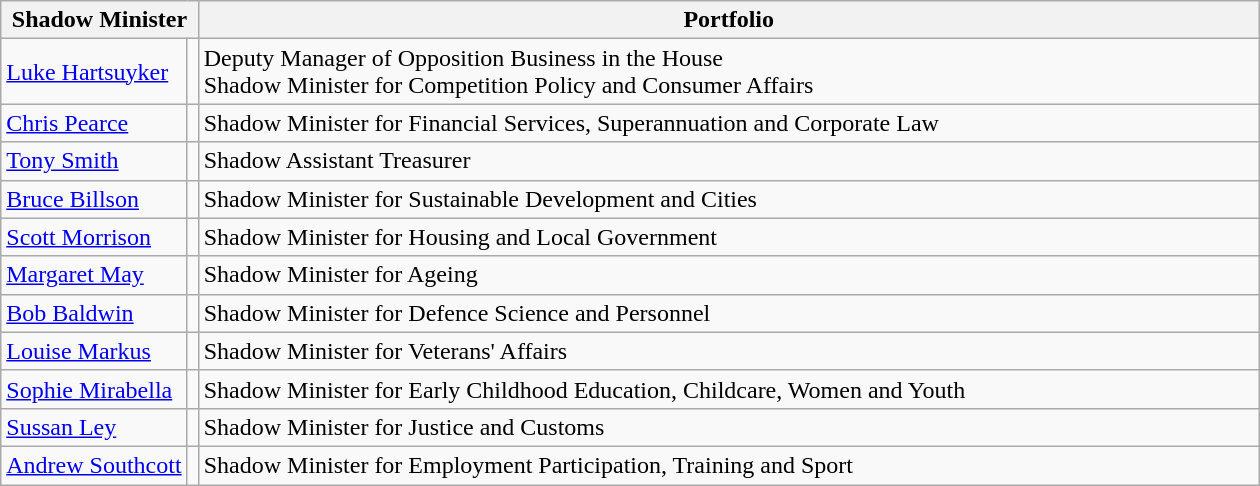<table class="wikitable">
<tr>
<th width=80 colspan="2">Shadow Minister</th>
<th width=700>Portfolio</th>
</tr>
<tr>
<td><a href='#'>Luke Hartsuyker</a> </td>
<td></td>
<td>Deputy Manager of Opposition Business in the House<br>Shadow Minister for Competition Policy and Consumer Affairs</td>
</tr>
<tr>
<td><a href='#'>Chris Pearce</a> </td>
<td></td>
<td>Shadow Minister for Financial Services, Superannuation and Corporate Law</td>
</tr>
<tr>
<td><a href='#'>Tony Smith</a> </td>
<td></td>
<td>Shadow Assistant Treasurer</td>
</tr>
<tr>
<td><a href='#'>Bruce Billson</a> </td>
<td></td>
<td>Shadow Minister for Sustainable Development and Cities</td>
</tr>
<tr>
<td><a href='#'>Scott Morrison</a> </td>
<td></td>
<td>Shadow Minister for Housing and Local Government</td>
</tr>
<tr>
<td><a href='#'>Margaret May</a> </td>
<td></td>
<td>Shadow Minister for Ageing</td>
</tr>
<tr>
<td><a href='#'>Bob Baldwin</a> </td>
<td></td>
<td>Shadow Minister for Defence Science and Personnel</td>
</tr>
<tr>
<td><a href='#'>Louise Markus</a> </td>
<td></td>
<td>Shadow Minister for Veterans' Affairs</td>
</tr>
<tr>
<td><a href='#'>Sophie Mirabella</a> </td>
<td></td>
<td>Shadow Minister for Early Childhood Education, Childcare, Women and Youth</td>
</tr>
<tr>
<td><a href='#'>Sussan Ley</a> </td>
<td></td>
<td>Shadow Minister for Justice and Customs</td>
</tr>
<tr>
<td><a href='#'>Andrew Southcott</a> </td>
<td></td>
<td>Shadow Minister for Employment Participation, Training and Sport</td>
</tr>
</table>
